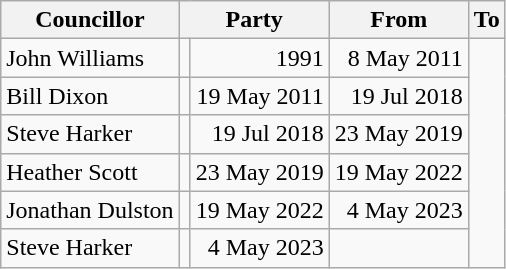<table class=wikitable>
<tr>
<th>Councillor</th>
<th colspan=2>Party</th>
<th>From</th>
<th>To</th>
</tr>
<tr>
<td>John Williams</td>
<td></td>
<td align=right>1991</td>
<td align=right>8 May 2011</td>
</tr>
<tr>
<td>Bill Dixon</td>
<td></td>
<td align=right>19 May 2011</td>
<td align=right>19 Jul 2018</td>
</tr>
<tr>
<td>Steve Harker</td>
<td></td>
<td align=right>19 Jul 2018</td>
<td align=right>23 May 2019</td>
</tr>
<tr>
<td>Heather Scott</td>
<td></td>
<td align=right>23 May 2019</td>
<td align=right>19 May 2022</td>
</tr>
<tr>
<td>Jonathan Dulston</td>
<td></td>
<td align=right>19 May 2022</td>
<td align=right>4 May 2023</td>
</tr>
<tr>
<td>Steve Harker</td>
<td></td>
<td align=right>4 May 2023</td>
<td align=right></td>
</tr>
</table>
